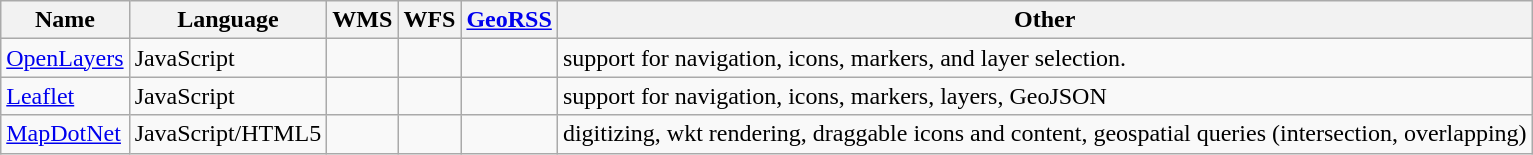<table class=wikitable>
<tr>
<th>Name</th>
<th>Language</th>
<th>WMS</th>
<th>WFS</th>
<th><a href='#'>GeoRSS</a></th>
<th>Other</th>
</tr>
<tr>
<td><a href='#'>OpenLayers</a></td>
<td>JavaScript</td>
<td></td>
<td></td>
<td></td>
<td>support for navigation, icons, markers, and layer selection.</td>
</tr>
<tr>
<td><a href='#'>Leaflet</a></td>
<td>JavaScript</td>
<td></td>
<td></td>
<td></td>
<td>support for navigation, icons, markers, layers, GeoJSON</td>
</tr>
<tr>
<td><a href='#'>MapDotNet</a></td>
<td>JavaScript/HTML5</td>
<td></td>
<td></td>
<td></td>
<td>digitizing, wkt rendering, draggable icons and content, geospatial queries (intersection, overlapping)</td>
</tr>
</table>
